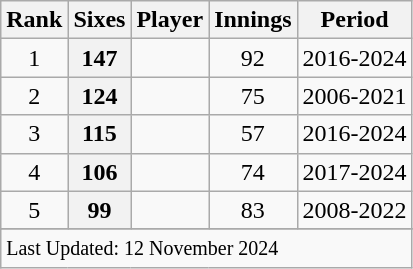<table class="wikitable plainrowheaders sortable">
<tr>
<th scope=col>Rank</th>
<th scope=col>Sixes</th>
<th scope=col>Player</th>
<th scope=col>Innings</th>
<th scope=col>Period</th>
</tr>
<tr>
<td align=center>1</td>
<th scope=row style=text-align:center;>147</th>
<td></td>
<td align=center>92</td>
<td>2016-2024</td>
</tr>
<tr>
<td align=center>2</td>
<th scope=row style=text-align:center;>124</th>
<td></td>
<td align=center>75</td>
<td>2006-2021</td>
</tr>
<tr>
<td align=center>3</td>
<th scope=row style=text-align:center;>115</th>
<td></td>
<td align=center>57</td>
<td>2016-2024</td>
</tr>
<tr>
<td align=center>4</td>
<th scope=row style=text-align:center;>106</th>
<td></td>
<td align=center>74</td>
<td>2017-2024</td>
</tr>
<tr>
<td align=center>5</td>
<th scope=row style=text-align:center;>99</th>
<td></td>
<td align=center>83</td>
<td>2008-2022</td>
</tr>
<tr>
</tr>
<tr class=sortbottom>
<td colspan=6><small>Last Updated: 12 November 2024</small></td>
</tr>
</table>
